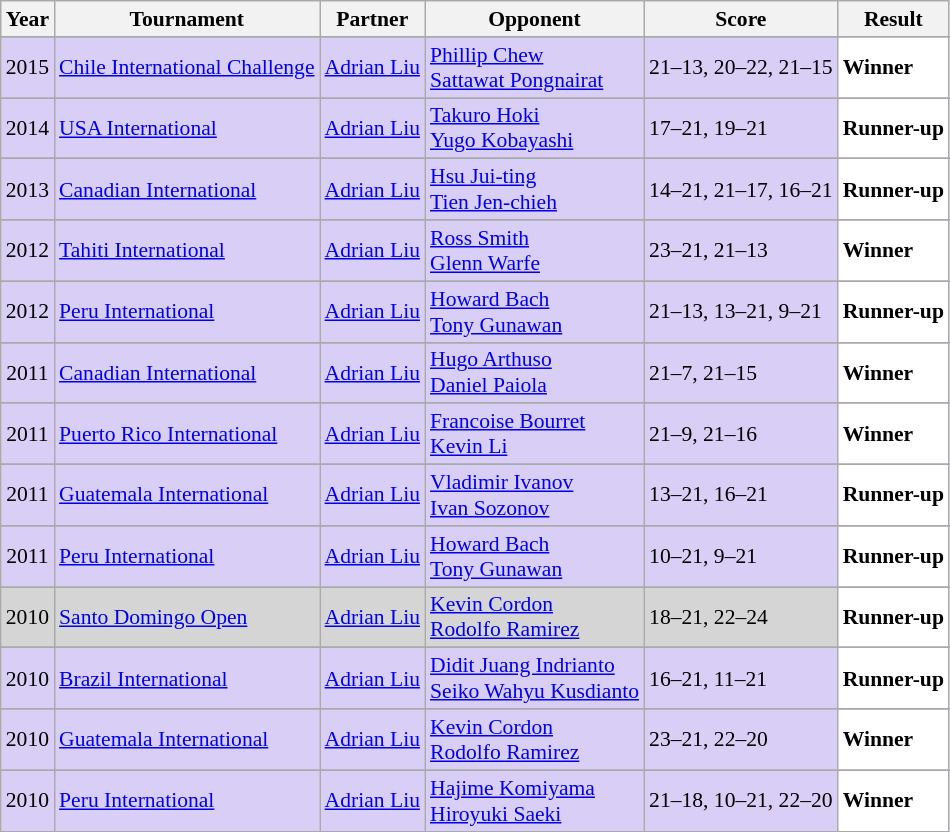<table class="sortable wikitable" style="font-size: 90%;">
<tr>
<th>Year</th>
<th>Tournament</th>
<th>Partner</th>
<th>Opponent</th>
<th>Score</th>
<th>Result</th>
</tr>
<tr>
</tr>
<tr style="background:#D8CEF6">
<td align="center">2015</td>
<td align="left"><a href='#'>Chile International Challenge</a></td>
<td align="left"> <a href='#'>Adrian Liu</a></td>
<td align="left"> <a href='#'>Phillip Chew</a><br> <a href='#'>Sattawat Pongnairat</a></td>
<td align="left">21–13, 20–22, 21–15</td>
<td style="text-align:left; background:white"> <strong>Winner</strong></td>
</tr>
<tr>
</tr>
<tr style="background:#D8CEF6">
<td align="center">2014</td>
<td align="left"><a href='#'>USA International</a></td>
<td align="left"> <a href='#'>Adrian Liu</a></td>
<td align="left"> <a href='#'>Takuro Hoki</a><br> <a href='#'>Yugo Kobayashi</a></td>
<td align="left">17–21, 19–21</td>
<td style="text-align:left; background:white"> <strong>Runner-up</strong></td>
</tr>
<tr>
</tr>
<tr style="background:#D8CEF6">
<td align="center">2013</td>
<td align="left"><a href='#'>Canadian International</a></td>
<td align="left"> <a href='#'>Adrian Liu</a></td>
<td align="left"> <a href='#'>Hsu Jui-ting</a><br> <a href='#'>Tien Jen-chieh</a></td>
<td align="left">14–21, 21–17, 16–21</td>
<td style="text-align:left; background:white"> <strong>Runner-up</strong></td>
</tr>
<tr>
</tr>
<tr style="background:#D8CEF6">
<td align="center">2012</td>
<td align="left"><a href='#'>Tahiti International</a></td>
<td align="left"> <a href='#'>Adrian Liu</a></td>
<td align="left"> <a href='#'>Ross Smith</a><br> <a href='#'>Glenn Warfe</a></td>
<td align="left">23–21, 21–13</td>
<td style="text-align:left; background:white"> <strong>Winner</strong></td>
</tr>
<tr>
</tr>
<tr style="background:#D8CEF6">
<td align="center">2012</td>
<td align="left"><a href='#'>Peru International</a></td>
<td align="left"> <a href='#'>Adrian Liu</a></td>
<td align="left"> <a href='#'>Howard Bach</a><br> <a href='#'>Tony Gunawan</a></td>
<td align="left">21–13, 13–21, 9–21</td>
<td style="text-align:left; background:white"> <strong>Runner-up</strong></td>
</tr>
<tr>
</tr>
<tr style="background:#D8CEF6">
<td align="center">2011</td>
<td align="left"><a href='#'>Canadian International</a></td>
<td align="left"> <a href='#'>Adrian Liu</a></td>
<td align="left"> <a href='#'>Hugo Arthuso</a><br> <a href='#'>Daniel Paiola</a></td>
<td align="left">21–7, 21–15</td>
<td style="text-align:left; background:white"> <strong>Winner</strong></td>
</tr>
<tr>
</tr>
<tr style="background:#D8CEF6">
<td align="center">2011</td>
<td align="left"><a href='#'>Puerto Rico International</a></td>
<td align="left"> <a href='#'>Adrian Liu</a></td>
<td align="left"> <a href='#'>Francoise Bourret</a><br> <a href='#'>Kevin Li</a></td>
<td align="left">21–9, 21–16</td>
<td style="text-align:left; background:white"> <strong>Winner</strong></td>
</tr>
<tr>
</tr>
<tr style="background:#D8CEF6">
<td align="center">2011</td>
<td align="left"><a href='#'>Guatemala International</a></td>
<td align="left"> <a href='#'>Adrian Liu</a></td>
<td align="left"> <a href='#'>Vladimir Ivanov</a><br> <a href='#'>Ivan Sozonov</a></td>
<td align="left">13–21, 16–21</td>
<td style="text-align:left; background:white"> <strong>Runner-up</strong></td>
</tr>
<tr>
</tr>
<tr style="background:#D8CEF6">
<td align="center">2011</td>
<td align="left"><a href='#'>Peru International</a></td>
<td align="left"> <a href='#'>Adrian Liu</a></td>
<td align="left"> <a href='#'>Howard Bach</a><br> <a href='#'>Tony Gunawan</a></td>
<td align="left">10–21, 9–21</td>
<td style="text-align:left; background:white"> <strong>Runner-up</strong></td>
</tr>
<tr>
</tr>
<tr style="background:#D5D5D5">
<td align="center">2010</td>
<td align="left"><a href='#'>Santo Domingo Open</a></td>
<td align="left"> <a href='#'>Adrian Liu</a></td>
<td align="left"> <a href='#'>Kevin Cordon</a><br> <a href='#'>Rodolfo Ramirez</a></td>
<td align="left">18–21, 22–24</td>
<td style="text-align:left; background:white"> <strong>Runner-up</strong></td>
</tr>
<tr>
</tr>
<tr style="background:#D8CEF6">
<td align="center">2010</td>
<td align="left"><a href='#'>Brazil International</a></td>
<td align="left"> <a href='#'>Adrian Liu</a></td>
<td align="left"> <a href='#'>Didit Juang Indrianto</a><br> <a href='#'>Seiko Wahyu Kusdianto</a></td>
<td align="left">16–21, 11–21</td>
<td style="text-align:left; background:white"> <strong>Runner-up</strong></td>
</tr>
<tr>
</tr>
<tr style="background:#D8CEF6">
<td align="center">2010</td>
<td align="left"><a href='#'>Guatemala International</a></td>
<td align="left"> <a href='#'>Adrian Liu</a></td>
<td align="left"> <a href='#'>Kevin Cordon</a><br> <a href='#'>Rodolfo Ramirez</a></td>
<td align="left">23–21, 22–20</td>
<td style="text-align:left; background:white"> <strong>Winner</strong></td>
</tr>
<tr>
</tr>
<tr style="background:#D8CEF6">
<td align="center">2010</td>
<td align="left"><a href='#'>Peru International</a></td>
<td align="left"> <a href='#'>Adrian Liu</a></td>
<td align="left"> <a href='#'>Hajime Komiyama</a><br> <a href='#'>Hiroyuki Saeki</a></td>
<td align="left">21–18, 10–21, 22–20</td>
<td style="text-align:left; background:white"> <strong>Winner</strong></td>
</tr>
<tr>
</tr>
</table>
